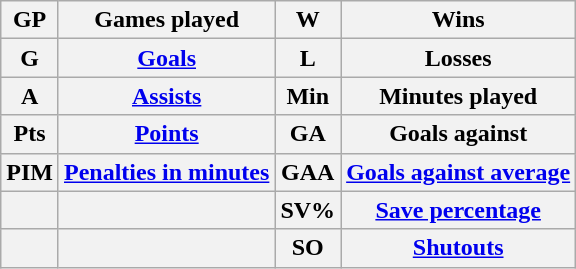<table class="wikitable">
<tr>
<th>GP</th>
<th>Games played</th>
<th>W</th>
<th>Wins</th>
</tr>
<tr>
<th>G</th>
<th><a href='#'>Goals</a></th>
<th>L</th>
<th>Losses</th>
</tr>
<tr>
<th>A</th>
<th><a href='#'>Assists</a></th>
<th>Min</th>
<th>Minutes played</th>
</tr>
<tr>
<th>Pts</th>
<th><a href='#'>Points</a></th>
<th>GA</th>
<th>Goals against</th>
</tr>
<tr>
<th>PIM</th>
<th><a href='#'>Penalties in minutes</a></th>
<th>GAA</th>
<th><a href='#'>Goals against average</a></th>
</tr>
<tr>
<th></th>
<th></th>
<th>SV%</th>
<th><a href='#'>Save percentage</a></th>
</tr>
<tr>
<th></th>
<th></th>
<th>SO</th>
<th><a href='#'>Shutouts</a></th>
</tr>
</table>
